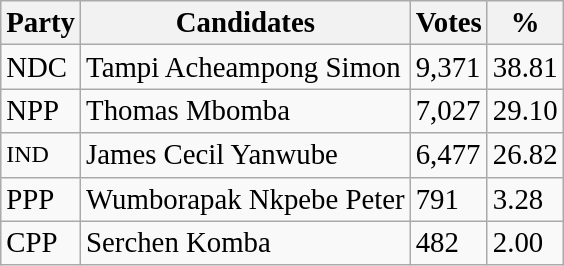<table class="wikitable">
<tr>
<th><big>Party</big></th>
<th><big>Candidates</big></th>
<th><big>Votes</big></th>
<th><big>%</big></th>
</tr>
<tr>
<td><big>NDC</big></td>
<td><big>Tampi Acheampong Simon</big></td>
<td><big>9,371</big></td>
<td><big>38.81</big></td>
</tr>
<tr>
<td><big>NPP</big></td>
<td><big>Thomas Mbomba</big></td>
<td><big>7,027</big></td>
<td><big>29.10</big></td>
</tr>
<tr>
<td>IND</td>
<td><big>James Cecil Yanwube</big></td>
<td><big>6,477</big></td>
<td><big>26.82</big></td>
</tr>
<tr>
<td><big>PPP</big></td>
<td><big>Wumborapak Nkpebe Peter</big></td>
<td><big>791</big></td>
<td><big>3.28</big></td>
</tr>
<tr>
<td><big>CPP</big></td>
<td><big>Serchen Komba</big></td>
<td><big>482</big></td>
<td><big>2.00</big></td>
</tr>
</table>
